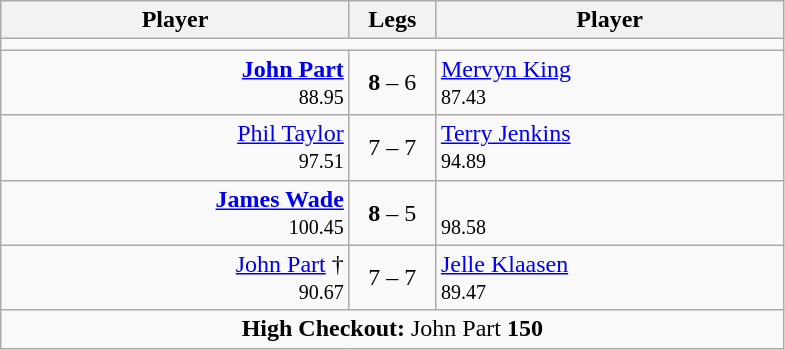<table class=wikitable style="text-align:center">
<tr>
<th width=225>Player</th>
<th width=50>Legs</th>
<th width=225>Player</th>
</tr>
<tr align=center>
<td colspan="3"></td>
</tr>
<tr align=left>
<td align=right><strong><a href='#'>John Part</a></strong>  <br><small><span>88.95</span></small></td>
<td align=center><strong>8</strong> – 6</td>
<td> <a href='#'>Mervyn King</a> <br><small><span>87.43</span></small></td>
</tr>
<tr align=left>
<td align=right><a href='#'>Phil Taylor</a>  <br><small><span>97.51</span></small></td>
<td align=center>7 – 7</td>
<td> <a href='#'>Terry Jenkins</a> <br><small><span>94.89</span></small></td>
</tr>
<tr align=left>
<td align=right><strong><a href='#'>James Wade</a></strong>  <br><small><span>100.45</span></small></td>
<td align=center><strong>8</strong> – 5</td>
<td> <br><small><span>98.58</span></small></td>
</tr>
<tr align=left>
<td align=right><a href='#'>John Part</a>  † <br><small><span>90.67</span></small></td>
<td align=center>7 – 7</td>
<td> <a href='#'>Jelle Klaasen</a> <br><small><span>89.47</span></small></td>
</tr>
<tr align=center>
<td colspan="3"><strong>High Checkout:</strong> John Part <strong>150</strong></td>
</tr>
</table>
